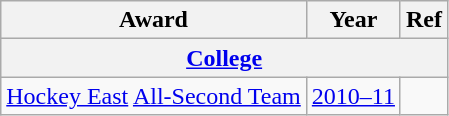<table class="wikitable">
<tr>
<th>Award</th>
<th>Year</th>
<th>Ref</th>
</tr>
<tr>
<th colspan="3"><a href='#'>College</a></th>
</tr>
<tr>
<td><a href='#'>Hockey East</a> <a href='#'>All-Second Team</a></td>
<td><a href='#'>2010–11</a></td>
<td></td>
</tr>
</table>
